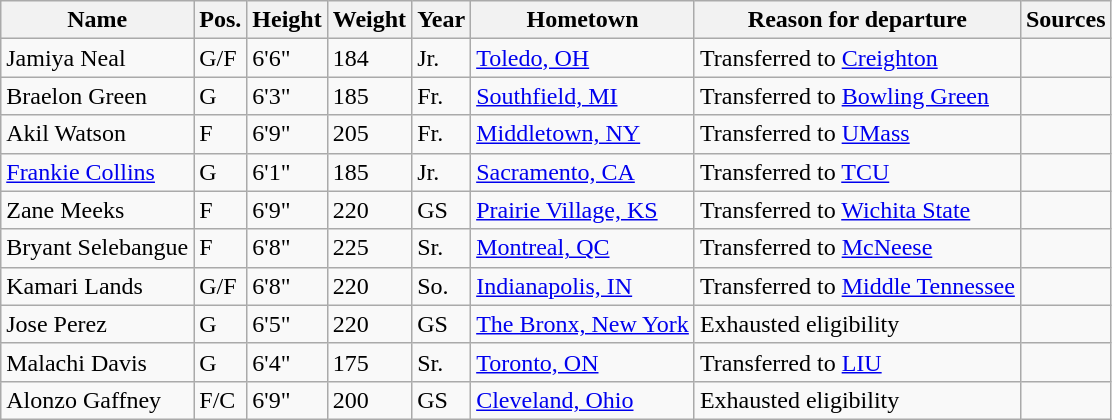<table class="wikitable sortable" style="font-size:100%;" border="1">
<tr>
<th>Name</th>
<th>Pos.</th>
<th>Height</th>
<th>Weight</th>
<th>Year</th>
<th>Hometown</th>
<th ! class="unsortable">Reason for departure</th>
<th>Sources</th>
</tr>
<tr>
<td>Jamiya Neal</td>
<td>G/F</td>
<td>6'6"</td>
<td>184</td>
<td>Jr.</td>
<td><a href='#'>Toledo, OH</a></td>
<td>Transferred to <a href='#'>Creighton</a></td>
<td></td>
</tr>
<tr>
<td>Braelon Green</td>
<td>G</td>
<td>6'3"</td>
<td>185</td>
<td>Fr.</td>
<td><a href='#'>Southfield, MI</a></td>
<td>Transferred to <a href='#'>Bowling Green</a></td>
<td></td>
</tr>
<tr>
<td>Akil Watson</td>
<td>F</td>
<td>6'9"</td>
<td>205</td>
<td>Fr.</td>
<td><a href='#'>Middletown, NY</a></td>
<td>Transferred to <a href='#'>UMass</a></td>
<td></td>
</tr>
<tr>
<td><a href='#'>Frankie Collins</a></td>
<td>G</td>
<td>6'1"</td>
<td>185</td>
<td>Jr.</td>
<td><a href='#'>Sacramento, CA</a></td>
<td>Transferred to <a href='#'>TCU</a></td>
<td></td>
</tr>
<tr>
<td>Zane Meeks</td>
<td>F</td>
<td>6'9"</td>
<td>220</td>
<td>GS</td>
<td><a href='#'>Prairie Village, KS</a></td>
<td>Transferred to <a href='#'>Wichita State</a></td>
<td></td>
</tr>
<tr>
<td>Bryant Selebangue</td>
<td>F</td>
<td>6'8"</td>
<td>225</td>
<td>Sr.</td>
<td><a href='#'>Montreal, QC</a></td>
<td>Transferred to <a href='#'>McNeese</a></td>
<td></td>
</tr>
<tr>
<td>Kamari Lands</td>
<td>G/F</td>
<td>6'8"</td>
<td>220</td>
<td>So.</td>
<td><a href='#'>Indianapolis, IN</a></td>
<td>Transferred to <a href='#'>Middle Tennessee</a></td>
<td></td>
</tr>
<tr>
<td>Jose Perez</td>
<td>G</td>
<td>6'5"</td>
<td>220</td>
<td>GS</td>
<td><a href='#'>The Bronx, New York</a></td>
<td>Exhausted eligibility</td>
<td></td>
</tr>
<tr>
<td>Malachi Davis</td>
<td>G</td>
<td>6'4"</td>
<td>175</td>
<td>Sr.</td>
<td><a href='#'>Toronto, ON</a></td>
<td>Transferred to <a href='#'>LIU</a></td>
<td></td>
</tr>
<tr>
<td>Alonzo Gaffney</td>
<td>F/C</td>
<td>6'9"</td>
<td>200</td>
<td>GS</td>
<td><a href='#'>Cleveland, Ohio</a></td>
<td>Exhausted eligibility</td>
</tr>
</table>
